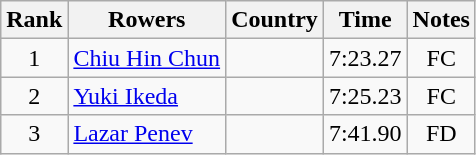<table class="wikitable" style="text-align:center">
<tr>
<th>Rank</th>
<th>Rowers</th>
<th>Country</th>
<th>Time</th>
<th>Notes</th>
</tr>
<tr>
<td>1</td>
<td align="left"><a href='#'>Chiu Hin Chun</a></td>
<td align="left"></td>
<td>7:23.27</td>
<td>FC</td>
</tr>
<tr>
<td>2</td>
<td align="left"><a href='#'>Yuki Ikeda</a></td>
<td align="left"></td>
<td>7:25.23</td>
<td>FC</td>
</tr>
<tr>
<td>3</td>
<td align="left"><a href='#'>Lazar Penev</a></td>
<td align="left"></td>
<td>7:41.90</td>
<td>FD</td>
</tr>
</table>
